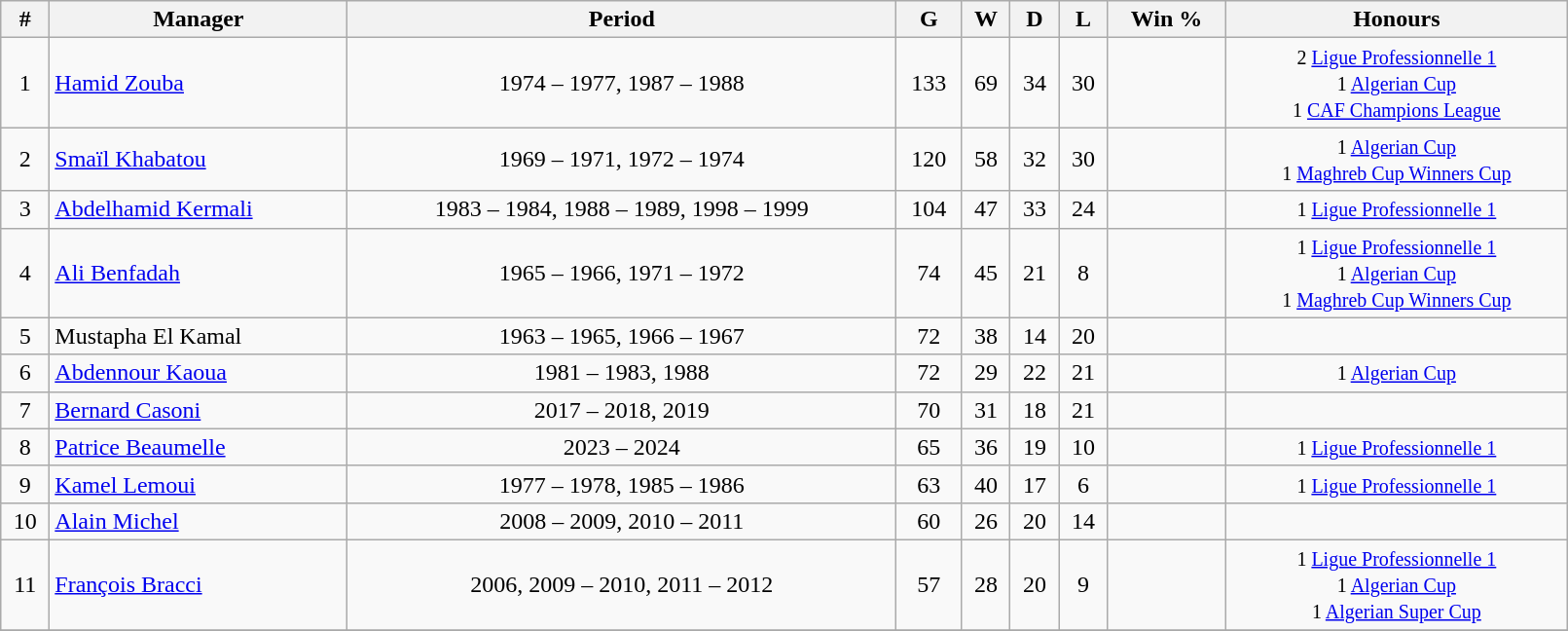<table class="wikitable" width=85% border="2" cellpadding="4" style="border-collapse:collapse; text-align:center;">
<tr>
<th scope="col">#</th>
<th scope="col">Manager</th>
<th scope="col">Period</th>
<th scope="col">G</th>
<th scope="col">W</th>
<th scope="col">D</th>
<th scope="col">L</th>
<th scope="col">Win %</th>
<th scope="col">Honours</th>
</tr>
<tr>
<td>1</td>
<td align="left"> <a href='#'>Hamid Zouba</a></td>
<td>1974 – 1977, 1987 – 1988</td>
<td>133</td>
<td>69</td>
<td>34</td>
<td>30</td>
<td></td>
<td><small>2 <a href='#'>Ligue Professionnelle 1</a> <br> 1 <a href='#'>Algerian Cup</a> <br> 1 <a href='#'>CAF Champions League</a></small></td>
</tr>
<tr>
<td>2</td>
<td align="left"> <a href='#'>Smaïl Khabatou</a></td>
<td>1969 – 1971, 1972 – 1974</td>
<td>120</td>
<td>58</td>
<td>32</td>
<td>30</td>
<td></td>
<td><small>1 <a href='#'>Algerian Cup</a> <br> 1 <a href='#'>Maghreb Cup Winners Cup</a></small></td>
</tr>
<tr>
<td>3</td>
<td align="left"> <a href='#'>Abdelhamid Kermali</a></td>
<td>1983 – 1984, 1988 – 1989, 1998 – 1999</td>
<td>104</td>
<td>47</td>
<td>33</td>
<td>24</td>
<td></td>
<td><small>1 <a href='#'>Ligue Professionnelle 1</a></small></td>
</tr>
<tr>
<td>4</td>
<td align="left"> <a href='#'>Ali Benfadah</a></td>
<td>1965 – 1966, 1971 – 1972</td>
<td>74</td>
<td>45</td>
<td>21</td>
<td>8</td>
<td></td>
<td><small>1 <a href='#'>Ligue Professionnelle 1</a> <br> 1 <a href='#'>Algerian Cup</a> <br> 1 <a href='#'>Maghreb Cup Winners Cup</a></small></td>
</tr>
<tr>
<td>5</td>
<td align="left"> Mustapha El Kamal</td>
<td>1963 – 1965, 1966 – 1967</td>
<td>72</td>
<td>38</td>
<td>14</td>
<td>20</td>
<td></td>
<td></td>
</tr>
<tr>
<td>6</td>
<td align="left"> <a href='#'>Abdennour Kaoua</a></td>
<td>1981 – 1983, 1988</td>
<td>72</td>
<td>29</td>
<td>22</td>
<td>21</td>
<td></td>
<td><small>1 <a href='#'>Algerian Cup</a></small></td>
</tr>
<tr>
<td>7</td>
<td align="left"> <a href='#'>Bernard Casoni</a></td>
<td>2017 – 2018, 2019</td>
<td>70</td>
<td>31</td>
<td>18</td>
<td>21</td>
<td></td>
<td></td>
</tr>
<tr>
<td>8</td>
<td align="left"> <a href='#'>Patrice Beaumelle</a></td>
<td>2023 – 2024</td>
<td>65</td>
<td>36</td>
<td>19</td>
<td>10</td>
<td></td>
<td><small>1 <a href='#'>Ligue Professionnelle 1</a></small></td>
</tr>
<tr>
<td>9</td>
<td align="left"> <a href='#'>Kamel Lemoui</a></td>
<td>1977 – 1978, 1985 – 1986</td>
<td>63</td>
<td>40</td>
<td>17</td>
<td>6</td>
<td></td>
<td><small>1 <a href='#'>Ligue Professionnelle 1</a></small></td>
</tr>
<tr>
<td>10</td>
<td align="left"> <a href='#'>Alain Michel</a></td>
<td>2008 – 2009, 2010 – 2011</td>
<td>60</td>
<td>26</td>
<td>20</td>
<td>14</td>
<td></td>
<td></td>
</tr>
<tr>
<td>11</td>
<td align="left"> <a href='#'>François Bracci</a></td>
<td>2006, 2009 – 2010, 2011 – 2012</td>
<td>57</td>
<td>28</td>
<td>20</td>
<td>9</td>
<td></td>
<td><small>1 <a href='#'>Ligue Professionnelle 1</a> <br> 1 <a href='#'>Algerian Cup</a> <br> 1 <a href='#'>Algerian Super Cup</a></small></td>
</tr>
<tr>
</tr>
</table>
